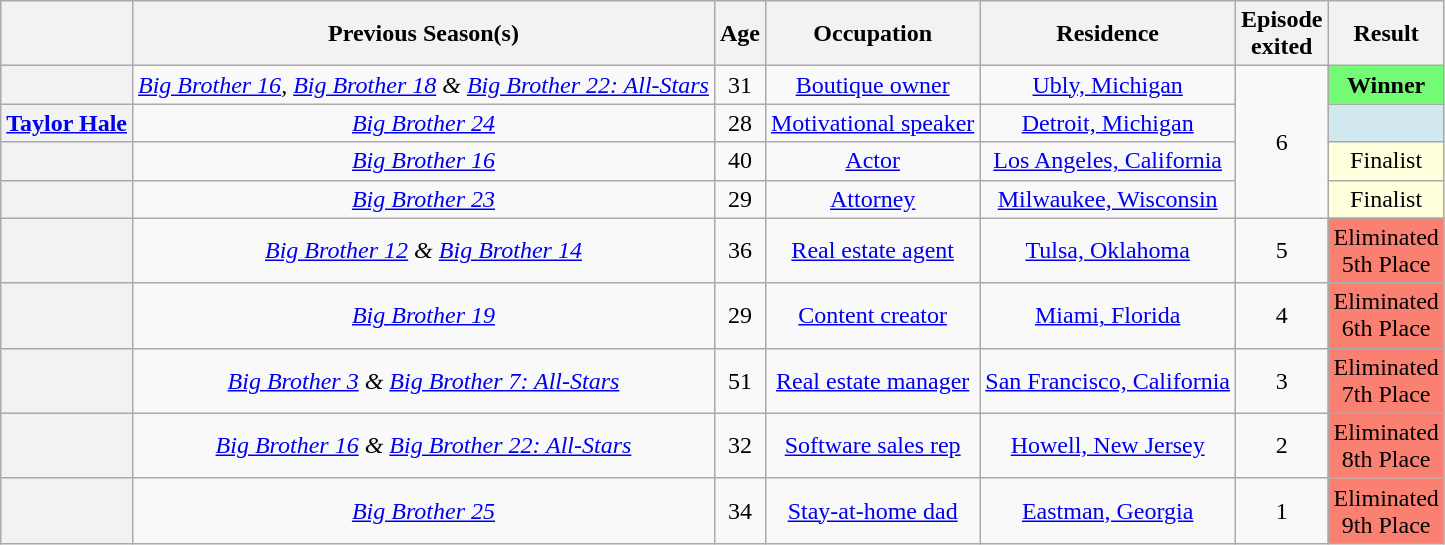<table class="wikitable sortable" style="text-align:center; font-size:100%;">
<tr>
<th scope="col"></th>
<th scope="col" class="unsortable">Previous Season(s)</th>
<th scope="col">Age</th>
<th scope="col" class="unsortable">Occupation</th>
<th scope="col" class="unsortable">Residence</th>
<th scope="col">Episode<br>exited</th>
<th scope="col" class="unsortable">Result</th>
</tr>
<tr>
<th scope="row" style="font-weight:normal; text-align:left;"><strong></strong></th>
<td><em><a href='#'>Big Brother 16</a>, <a href='#'>Big Brother 18</a> & <a href='#'>Big Brother 22: All-Stars</a></em></td>
<td>31</td>
<td><a href='#'>Boutique owner</a></td>
<td><a href='#'>Ubly, Michigan</a></td>
<td rowspan="4">6</td>
<td bgcolor="73FB76"><strong>Winner</strong></td>
</tr>
<tr>
<th scope="row" style="font-weight:normal; text-align:left;"><strong><a href='#'>Taylor Hale</a></strong></th>
<td><em><a href='#'>Big Brother 24</a></em></td>
<td>28</td>
<td><a href='#'>Motivational speaker</a></td>
<td><a href='#'>Detroit, Michigan</a></td>
<td bgcolor="D1E8EF"></td>
</tr>
<tr>
<th scope="row" style="font-weight:normal; text-align:left;"><strong></strong></th>
<td><em><a href='#'>Big Brother 16</a></em></td>
<td>40</td>
<td><a href='#'>Actor</a></td>
<td><a href='#'>Los Angeles, California</a></td>
<td style="background:#ffffdd">Finalist</td>
</tr>
<tr>
<th scope="row" style="font-weight:normal; text-align:left;"><strong></strong></th>
<td><em><a href='#'>Big Brother 23</a></em></td>
<td>29</td>
<td><a href='#'>Attorney</a></td>
<td><a href='#'>Milwaukee, Wisconsin</a></td>
<td style="background:#ffffdd">Finalist</td>
</tr>
<tr>
<th scope="row" style="font-weight:normal; text-align:left;"><strong></strong></th>
<td><em><a href='#'>Big Brother 12</a> & <a href='#'>Big Brother 14</a></em></td>
<td>36</td>
<td><a href='#'>Real estate agent</a></td>
<td><a href='#'>Tulsa, Oklahoma</a></td>
<td>5</td>
<td bgcolor=salmon>Eliminated<br>5th Place</td>
</tr>
<tr>
<th scope="row" style="font-weight:normal; text-align:left;"><strong></strong></th>
<td><em><a href='#'>Big Brother 19</a></em></td>
<td>29</td>
<td><a href='#'>Content creator</a></td>
<td><a href='#'>Miami, Florida</a></td>
<td>4</td>
<td bgcolor=salmon>Eliminated<br>6th Place</td>
</tr>
<tr>
<th scope="row" style="font-weight:normal; text-align:left;"><strong></strong></th>
<td><em><a href='#'>Big Brother 3</a> & <a href='#'>Big Brother 7: All-Stars</a></em></td>
<td>51</td>
<td><a href='#'>Real estate manager</a></td>
<td><a href='#'>San Francisco, California</a></td>
<td>3</td>
<td bgcolor=salmon>Eliminated<br>7th Place</td>
</tr>
<tr>
<th scope="row" style="font-weight:normal; text-align:left;"><strong></strong></th>
<td><em><a href='#'>Big Brother 16</a>  & <a href='#'>Big Brother 22: All-Stars</a></em></td>
<td>32</td>
<td><a href='#'>Software sales rep</a></td>
<td><a href='#'>Howell, New Jersey</a></td>
<td>2</td>
<td bgcolor=salmon>Eliminated<br>8th Place</td>
</tr>
<tr>
<th scope="row" style="font-weight:normal; text-align:left;"><strong></strong></th>
<td><em><a href='#'>Big Brother 25</a></em></td>
<td>34</td>
<td><a href='#'>Stay-at-home dad</a></td>
<td><a href='#'>Eastman, Georgia</a></td>
<td>1</td>
<td bgcolor=salmon>Eliminated<br>9th Place</td>
</tr>
</table>
